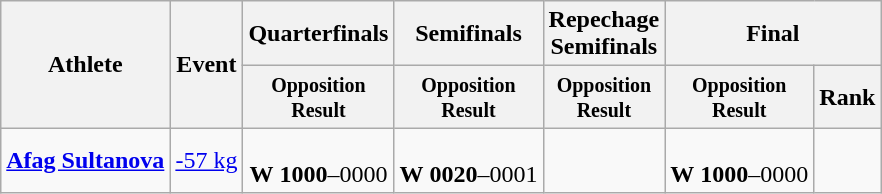<table class="wikitable">
<tr>
<th rowspan="2">Athlete</th>
<th rowspan="2">Event</th>
<th>Quarterfinals</th>
<th>Semifinals</th>
<th>Repechage <br>Semifinals</th>
<th colspan="2">Final</th>
</tr>
<tr>
<th style="line-height:1em"><small>Opposition<br>Result</small></th>
<th style="line-height:1em"><small>Opposition<br>Result</small></th>
<th style="line-height:1em"><small>Opposition<br>Result</small></th>
<th style="line-height:1em"><small>Opposition<br>Result</small></th>
<th style="line-height:1em">Rank</th>
</tr>
<tr align=center>
<td align=left><strong><a href='#'>Afag Sultanova</a></strong></td>
<td align=left><a href='#'>-57 kg</a></td>
<td><br><strong>W</strong> <strong>1000</strong>–0000</td>
<td><br><strong>W</strong> <strong>0020</strong>–0001</td>
<td></td>
<td><br><strong>W</strong> <strong>1000</strong>–0000</td>
<td></td>
</tr>
</table>
